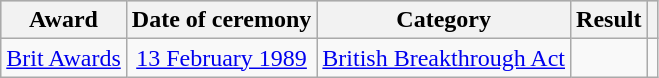<table class="wikitable plainrowheaders unsortable">
<tr style="background:#ccc; text-align:center;">
<th scope="col">Award</th>
<th scope="col">Date of ceremony</th>
<th scope="col">Category</th>
<th scope="col">Result</th>
<th></th>
</tr>
<tr>
<td align="center"><a href='#'>Brit Awards</a></td>
<td align="center"><a href='#'>13 February 1989</a></td>
<td align="center"><a href='#'>British Breakthrough Act</a></td>
<td></td>
<td align="center"></td>
</tr>
</table>
